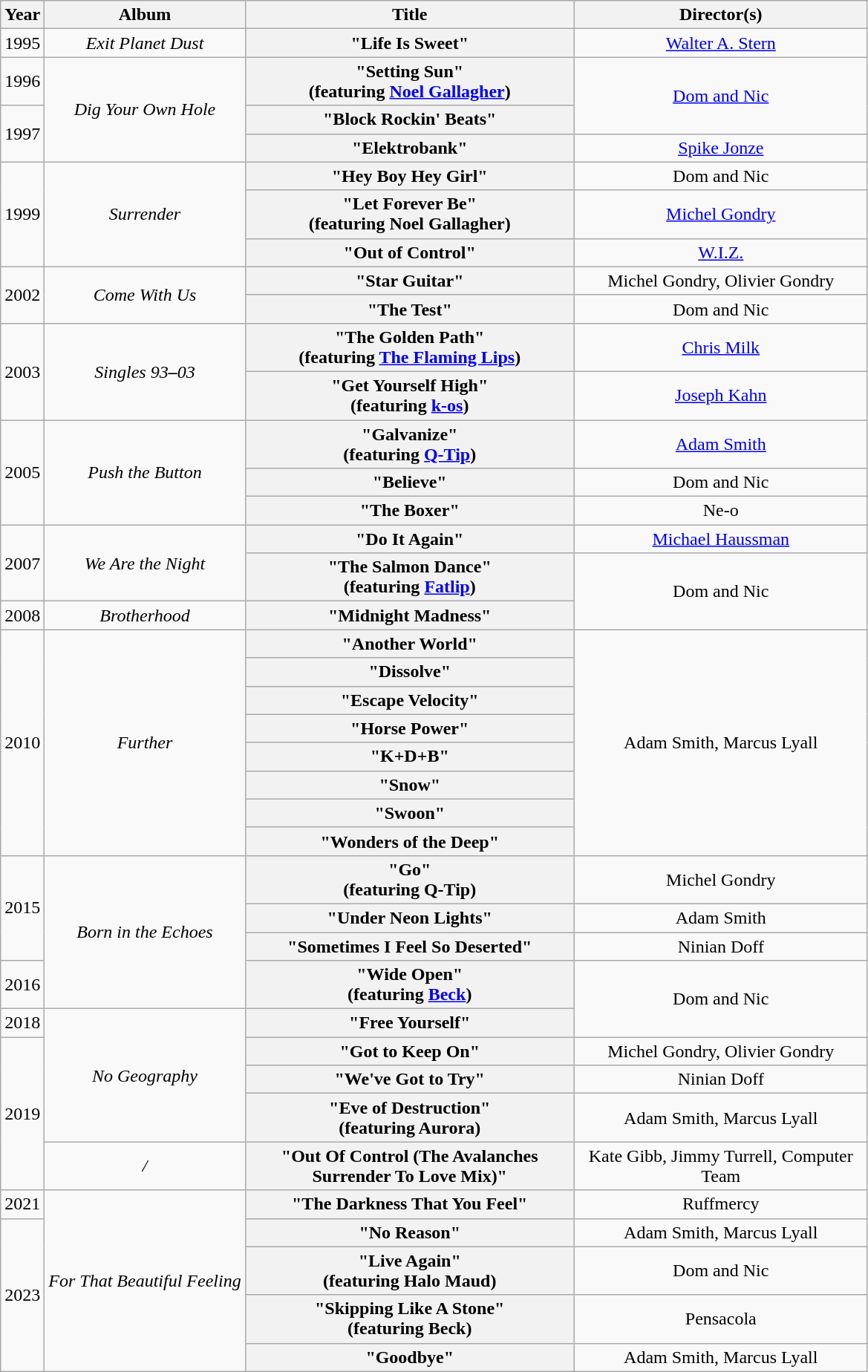<table class="wikitable plainrowheaders" style="text-align:center;">
<tr>
<th scope="col">Year</th>
<th>Album</th>
<th scope="col" style="width:18em;">Title</th>
<th scope="col" style="width:16em;">Director(s)</th>
</tr>
<tr>
<td>1995</td>
<td><em>Exit Planet Dust</em></td>
<th scope="row">"Life Is Sweet"</th>
<td><a href='#'>Walter A. Stern</a></td>
</tr>
<tr>
<td>1996</td>
<td rowspan="3"><em>Dig Your Own Hole</em></td>
<th scope="row">"Setting Sun"<br><span>(featuring <a href='#'>Noel Gallagher</a>)</span></th>
<td rowspan="2"><a href='#'>Dom and Nic</a></td>
</tr>
<tr>
<td rowspan="2">1997</td>
<th scope="row">"Block Rockin' Beats"</th>
</tr>
<tr>
<th scope="row">"Elektrobank"</th>
<td><a href='#'>Spike Jonze</a></td>
</tr>
<tr>
<td rowspan="3">1999</td>
<td rowspan="3"><em>Surrender</em></td>
<th scope="row">"Hey Boy Hey Girl"</th>
<td>Dom and Nic</td>
</tr>
<tr>
<th scope="row">"Let Forever Be"<br><span>(featuring Noel Gallagher)</span></th>
<td><a href='#'>Michel Gondry</a></td>
</tr>
<tr>
<th scope="row">"Out of Control"</th>
<td><a href='#'>W.I.Z.</a></td>
</tr>
<tr>
<td rowspan="2">2002</td>
<td rowspan="2"><em>Come With Us</em></td>
<th scope="row">"Star Guitar"</th>
<td>Michel Gondry, Olivier Gondry</td>
</tr>
<tr>
<th scope="row">"The Test"</th>
<td>Dom and Nic</td>
</tr>
<tr>
<td rowspan="2">2003</td>
<td rowspan="2"><em>Singles 93<strong>–</strong>03</em></td>
<th scope="row">"The Golden Path"<br><span>(featuring <a href='#'>The Flaming Lips</a>)</span></th>
<td><a href='#'>Chris Milk</a></td>
</tr>
<tr>
<th scope="row">"Get Yourself High"<br><span>(featuring <a href='#'>k-os</a>)</span></th>
<td><a href='#'>Joseph Kahn</a></td>
</tr>
<tr>
<td rowspan="3">2005</td>
<td rowspan="3"><em>Push the Button</em></td>
<th scope="row">"Galvanize"<br><span>(featuring <a href='#'>Q-Tip</a>)</span></th>
<td><a href='#'>Adam Smith</a></td>
</tr>
<tr>
<th scope="row">"Believe"</th>
<td>Dom and Nic</td>
</tr>
<tr>
<th scope="row">"The Boxer"</th>
<td>Ne-o</td>
</tr>
<tr>
<td rowspan="2">2007</td>
<td rowspan="2"><em>We Are the Night</em></td>
<th scope="row">"Do It Again"</th>
<td><a href='#'>Michael Haussman</a></td>
</tr>
<tr>
<th scope="row">"The Salmon Dance"<br><span>(featuring <a href='#'>Fatlip</a>)</span></th>
<td rowspan="2">Dom and Nic</td>
</tr>
<tr>
<td>2008</td>
<td><em>Brotherhood</em></td>
<th scope="row">"Midnight Madness"</th>
</tr>
<tr>
<td rowspan="8">2010</td>
<td rowspan="8"><em>Further</em></td>
<th scope="row">"Another World"</th>
<td rowspan="8">Adam Smith, Marcus Lyall</td>
</tr>
<tr>
<th scope="row">"Dissolve"</th>
</tr>
<tr>
<th scope="row">"Escape Velocity"</th>
</tr>
<tr>
<th scope="row">"Horse Power"</th>
</tr>
<tr>
<th scope="row">"K+D+B"</th>
</tr>
<tr>
<th scope="row">"Snow"</th>
</tr>
<tr>
<th scope="row">"Swoon"</th>
</tr>
<tr>
<th scope="row">"Wonders of the Deep"</th>
</tr>
<tr>
<td rowspan="3">2015</td>
<td rowspan="4"><em>Born in the Echoes</em></td>
<th scope="row">"Go"<br><span>(featuring Q-Tip)</span></th>
<td>Michel Gondry</td>
</tr>
<tr>
<th scope="row">"Under Neon Lights"</th>
<td>Adam Smith</td>
</tr>
<tr>
<th scope="row">"Sometimes I Feel So Deserted"</th>
<td>Ninian Doff</td>
</tr>
<tr>
<td>2016</td>
<th scope="row">"Wide Open"<br><span>(featuring <a href='#'>Beck</a>)</span></th>
<td rowspan="2">Dom and Nic</td>
</tr>
<tr>
<td>2018</td>
<td rowspan="4"><em>No Geography</em></td>
<th scope="row">"Free Yourself"</th>
</tr>
<tr>
<td rowspan="4">2019</td>
<th scope="row">"Got to Keep On"</th>
<td>Michel Gondry, Olivier Gondry</td>
</tr>
<tr>
<th scope="row">"We've Got to Try"</th>
<td>Ninian Doff</td>
</tr>
<tr>
<th scope="row">"Eve of Destruction"<br><span>(featuring Aurora)</span></th>
<td>Adam Smith, Marcus Lyall</td>
</tr>
<tr>
<td><em>/</em></td>
<th scope="row">"Out Of Control (The Avalanches Surrender To Love Mix)"</th>
<td>Kate Gibb, Jimmy Turrell, Computer Team</td>
</tr>
<tr>
<td rowspan="1">2021</td>
<td rowspan="5"><em>For That Beautiful Feeling</em></td>
<th scope="row">"The Darkness That You Feel"</th>
<td>Ruffmercy</td>
</tr>
<tr>
<td rowspan="4">2023</td>
<th scope="row">"No Reason"</th>
<td>Adam Smith, Marcus Lyall</td>
</tr>
<tr>
<th scope="row">"Live Again" <br><span>(featuring Halo Maud)</span></th>
<td>Dom and Nic</td>
</tr>
<tr>
<th scope="row">"Skipping Like A Stone" <br><span>(featuring Beck)</span></th>
<td>Pensacola</td>
</tr>
<tr>
<th scope="row">"Goodbye"</th>
<td>Adam Smith, Marcus Lyall</td>
</tr>
</table>
